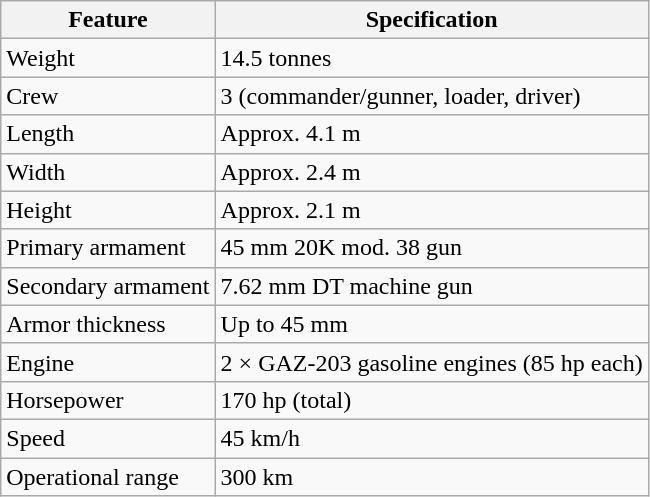<table class="wikitable">
<tr>
<th>Feature</th>
<th>Specification</th>
</tr>
<tr>
<td>Weight</td>
<td>14.5 tonnes</td>
</tr>
<tr>
<td>Crew</td>
<td>3 (commander/gunner, loader, driver)</td>
</tr>
<tr>
<td>Length</td>
<td>Approx. 4.1 m</td>
</tr>
<tr>
<td>Width</td>
<td>Approx. 2.4 m</td>
</tr>
<tr>
<td>Height</td>
<td>Approx. 2.1 m</td>
</tr>
<tr>
<td>Primary armament</td>
<td>45 mm 20K mod. 38 gun</td>
</tr>
<tr>
<td>Secondary armament</td>
<td>7.62 mm DT machine gun</td>
</tr>
<tr>
<td>Armor thickness</td>
<td>Up to 45 mm</td>
</tr>
<tr>
<td>Engine</td>
<td>2 × GAZ-203 gasoline engines (85 hp each)</td>
</tr>
<tr>
<td>Horsepower</td>
<td>170 hp (total)</td>
</tr>
<tr>
<td>Speed</td>
<td>45 km/h</td>
</tr>
<tr>
<td>Operational range</td>
<td>300 km</td>
</tr>
</table>
